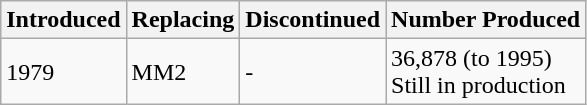<table class="wikitable" border="1">
<tr>
<th>Introduced</th>
<th>Replacing</th>
<th>Discontinued</th>
<th>Number Produced</th>
</tr>
<tr>
<td>1979</td>
<td>MM2</td>
<td>-</td>
<td>36,878 (to 1995)<br>Still in production</td>
</tr>
</table>
